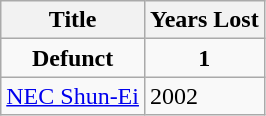<table class="wikitable">
<tr>
<th>Title</th>
<th>Years Lost</th>
</tr>
<tr>
<td align="center"><strong>Defunct</strong></td>
<td align="center"><strong>1</strong></td>
</tr>
<tr>
<td> <a href='#'>NEC Shun-Ei</a></td>
<td>2002</td>
</tr>
</table>
